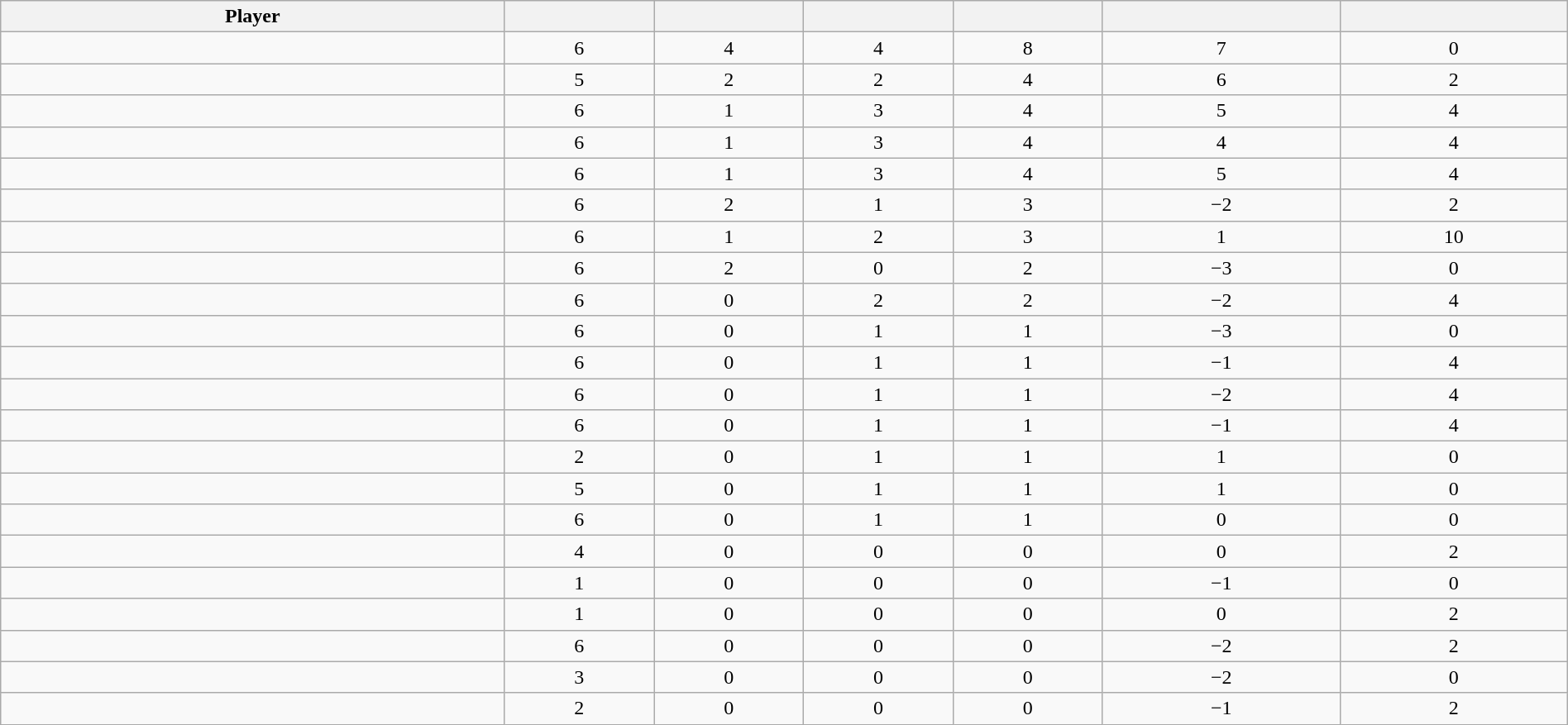<table class="wikitable sortable" style="width:100%; text-align:center;">
<tr align=center>
<th>Player</th>
<th></th>
<th></th>
<th></th>
<th></th>
<th data-sort-type="number"></th>
<th></th>
</tr>
<tr>
<td></td>
<td>6</td>
<td>4</td>
<td>4</td>
<td>8</td>
<td>7</td>
<td>0</td>
</tr>
<tr>
<td></td>
<td>5</td>
<td>2</td>
<td>2</td>
<td>4</td>
<td>6</td>
<td>2</td>
</tr>
<tr>
<td></td>
<td>6</td>
<td>1</td>
<td>3</td>
<td>4</td>
<td>5</td>
<td>4</td>
</tr>
<tr>
<td></td>
<td>6</td>
<td>1</td>
<td>3</td>
<td>4</td>
<td>4</td>
<td>4</td>
</tr>
<tr>
<td></td>
<td>6</td>
<td>1</td>
<td>3</td>
<td>4</td>
<td>5</td>
<td>4</td>
</tr>
<tr>
<td></td>
<td>6</td>
<td>2</td>
<td>1</td>
<td>3</td>
<td>−2</td>
<td>2</td>
</tr>
<tr>
<td></td>
<td>6</td>
<td>1</td>
<td>2</td>
<td>3</td>
<td>1</td>
<td>10</td>
</tr>
<tr>
<td></td>
<td>6</td>
<td>2</td>
<td>0</td>
<td>2</td>
<td>−3</td>
<td>0</td>
</tr>
<tr>
<td></td>
<td>6</td>
<td>0</td>
<td>2</td>
<td>2</td>
<td>−2</td>
<td>4</td>
</tr>
<tr>
<td></td>
<td>6</td>
<td>0</td>
<td>1</td>
<td>1</td>
<td>−3</td>
<td>0</td>
</tr>
<tr>
<td></td>
<td>6</td>
<td>0</td>
<td>1</td>
<td>1</td>
<td>−1</td>
<td>4</td>
</tr>
<tr>
<td></td>
<td>6</td>
<td>0</td>
<td>1</td>
<td>1</td>
<td>−2</td>
<td>4</td>
</tr>
<tr>
<td></td>
<td>6</td>
<td>0</td>
<td>1</td>
<td>1</td>
<td>−1</td>
<td>4</td>
</tr>
<tr>
<td></td>
<td>2</td>
<td>0</td>
<td>1</td>
<td>1</td>
<td>1</td>
<td>0</td>
</tr>
<tr>
<td></td>
<td>5</td>
<td>0</td>
<td>1</td>
<td>1</td>
<td>1</td>
<td>0</td>
</tr>
<tr>
<td></td>
<td>6</td>
<td>0</td>
<td>1</td>
<td>1</td>
<td>0</td>
<td>0</td>
</tr>
<tr>
<td></td>
<td>4</td>
<td>0</td>
<td>0</td>
<td>0</td>
<td>0</td>
<td>2</td>
</tr>
<tr>
<td></td>
<td>1</td>
<td>0</td>
<td>0</td>
<td>0</td>
<td>−1</td>
<td>0</td>
</tr>
<tr>
<td></td>
<td>1</td>
<td>0</td>
<td>0</td>
<td>0</td>
<td>0</td>
<td>2</td>
</tr>
<tr>
<td></td>
<td>6</td>
<td>0</td>
<td>0</td>
<td>0</td>
<td>−2</td>
<td>2</td>
</tr>
<tr>
<td></td>
<td>3</td>
<td>0</td>
<td>0</td>
<td>0</td>
<td>−2</td>
<td>0</td>
</tr>
<tr>
<td></td>
<td>2</td>
<td>0</td>
<td>0</td>
<td>0</td>
<td>−1</td>
<td>2</td>
</tr>
</table>
